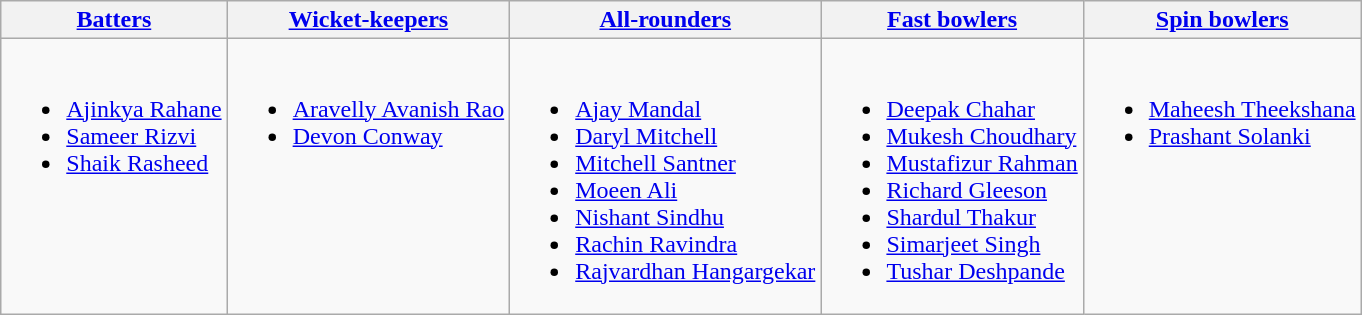<table class="wikitable">
<tr>
<th><a href='#'>Batters</a></th>
<th><a href='#'>Wicket-keepers</a></th>
<th><a href='#'>All-rounders</a></th>
<th><a href='#'>Fast bowlers</a></th>
<th><a href='#'>Spin bowlers</a></th>
</tr>
<tr>
<td valign="top"><br><ul><li><a href='#'>Ajinkya Rahane</a></li><li><a href='#'>Sameer Rizvi</a></li><li><a href='#'>Shaik Rasheed</a></li></ul></td>
<td valign="top"><br><ul><li><a href='#'>Aravelly Avanish Rao</a></li><li><a href='#'>Devon Conway</a></li></ul></td>
<td valign="top"><br><ul><li><a href='#'>Ajay Mandal</a></li><li><a href='#'>Daryl Mitchell</a></li><li><a href='#'>Mitchell Santner</a></li><li><a href='#'>Moeen Ali</a></li><li><a href='#'>Nishant Sindhu</a></li><li><a href='#'>Rachin Ravindra</a></li><li><a href='#'>Rajvardhan Hangargekar</a></li></ul></td>
<td valign="top"><br><ul><li><a href='#'>Deepak Chahar</a></li><li><a href='#'>Mukesh Choudhary</a></li><li><a href='#'>Mustafizur Rahman</a></li><li><a href='#'>Richard Gleeson</a></li><li><a href='#'>Shardul Thakur</a></li><li><a href='#'>Simarjeet Singh</a></li><li><a href='#'>Tushar Deshpande</a></li></ul></td>
<td valign="top"><br><ul><li><a href='#'>Maheesh Theekshana</a></li><li><a href='#'>Prashant Solanki</a></li></ul></td>
</tr>
</table>
